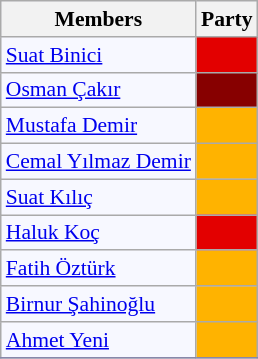<table class=wikitable style="border:1px solid #8888aa; background-color:#f7f8ff; padding:0px; font-size:90%">
<tr>
<th>Members</th>
<th colspan="2">Party</th>
</tr>
<tr>
<td><a href='#'>Suat Binici</a></td>
<td style="background: #e30000"></td>
</tr>
<tr>
<td><a href='#'>Osman Çakır</a></td>
<td style="background: #870000"></td>
</tr>
<tr>
<td><a href='#'>Mustafa Demir</a></td>
<td style="background: #ffb300"></td>
</tr>
<tr>
<td><a href='#'>Cemal Yılmaz Demir</a></td>
<td style="background: #ffb300"></td>
</tr>
<tr>
<td><a href='#'>Suat Kılıç</a></td>
<td style="background: #ffb300"></td>
</tr>
<tr>
<td><a href='#'>Haluk Koç</a></td>
<td style="background: #e30000"></td>
</tr>
<tr>
<td><a href='#'>Fatih Öztürk</a></td>
<td style="background: #ffb300"></td>
</tr>
<tr>
<td><a href='#'>Birnur Şahinoğlu</a></td>
<td style="background: #ffb300"></td>
</tr>
<tr>
<td><a href='#'>Ahmet Yeni</a></td>
<td style="background: #ffb300"></td>
</tr>
<tr>
</tr>
</table>
